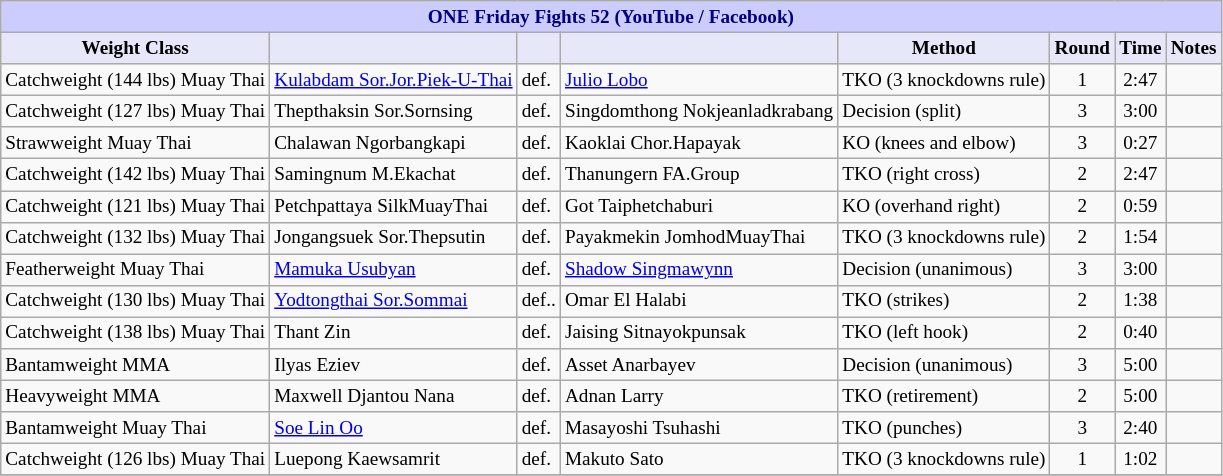<table class="wikitable" style="font-size: 80%;">
<tr>
<th colspan="8" style="background-color: #ccf; color: #000080; text-align: center;"><strong>ONE Friday Fights 52 (YouTube / Facebook)</strong></th>
</tr>
<tr>
<th colspan="1" style="background-color: #E6E8FA; color: #000000; text-align: center;">Weight Class</th>
<th colspan="1" style="background-color: #E6E8FA; color: #000000; text-align: center;"></th>
<th colspan="1" style="background-color: #E6E8FA; color: #000000; text-align: center;"></th>
<th colspan="1" style="background-color: #E6E8FA; color: #000000; text-align: center;"></th>
<th colspan="1" style="background-color: #E6E8FA; color: #000000; text-align: center;">Method</th>
<th colspan="1" style="background-color: #E6E8FA; color: #000000; text-align: center;">Round</th>
<th colspan="1" style="background-color: #E6E8FA; color: #000000; text-align: center;">Time</th>
<th colspan="1" style="background-color: #E6E8FA; color: #000000; text-align: center;">Notes</th>
</tr>
<tr>
<td>Catchweight (144 lbs) Muay Thai</td>
<td> <a href='#'>Kulabdam Sor.Jor.Piek-U-Thai</a></td>
<td>def.</td>
<td> <a href='#'>Julio Lobo</a></td>
<td>TKO (3 knockdowns rule)</td>
<td align=center>1</td>
<td align=center>2:47</td>
<td></td>
</tr>
<tr>
<td>Catchweight (127 lbs) Muay Thai</td>
<td> Thepthaksin Sor.Sornsing</td>
<td>def.</td>
<td> Singdomthong Nokjeanladkrabang</td>
<td>Decision (split)</td>
<td align=center>3</td>
<td align=center>3:00</td>
<td></td>
</tr>
<tr>
<td>Strawweight Muay Thai</td>
<td> Chalawan Ngorbangkapi</td>
<td>def.</td>
<td> Kaoklai Chor.Hapayak</td>
<td>KO (knees and elbow)</td>
<td align=center>3</td>
<td align=center>0:27</td>
<td></td>
</tr>
<tr>
<td>Catchweight (142 lbs) Muay Thai</td>
<td> Samingnum M.Ekachat</td>
<td>def.</td>
<td> Thanungern FA.Group</td>
<td>TKO (right cross)</td>
<td align=center>2</td>
<td align=center>2:47</td>
<td></td>
</tr>
<tr>
<td>Catchweight (121 lbs) Muay Thai</td>
<td> Petchpattaya SilkMuayThai</td>
<td>def.</td>
<td> Got Taiphetchaburi</td>
<td>KO (overhand right)</td>
<td align=center>2</td>
<td align=center>0:59</td>
<td></td>
</tr>
<tr>
<td>Catchweight (132 lbs) Muay Thai</td>
<td> Jongangsuek Sor.Thepsutin</td>
<td>def.</td>
<td> Payakmekin JomhodMuayThai</td>
<td>TKO (3 knockdowns rule)</td>
<td align=center>2</td>
<td align=center>1:54</td>
<td></td>
</tr>
<tr>
<td>Featherweight Muay Thai</td>
<td> <a href='#'>Mamuka Usubyan</a></td>
<td>def.</td>
<td> <a href='#'>Shadow Singmawynn</a></td>
<td>Decision (unanimous)</td>
<td align=center>3</td>
<td align=center>3:00</td>
<td></td>
</tr>
<tr>
<td>Catchweight (130 lbs) Muay Thai</td>
<td> <a href='#'>Yodtongthai Sor.Sommai</a></td>
<td>def..</td>
<td> Omar El Halabi</td>
<td>TKO (strikes)</td>
<td align=center>2</td>
<td align=center>1:38</td>
<td></td>
</tr>
<tr>
<td>Catchweight (138 lbs) Muay Thai</td>
<td> Thant Zin</td>
<td>def.</td>
<td> Jaising Sitnayokpunsak</td>
<td>TKO (left hook)</td>
<td align=center>2</td>
<td align=center>0:40</td>
<td></td>
</tr>
<tr>
<td>Bantamweight MMA</td>
<td> Ilyas Eziev</td>
<td>def.</td>
<td> Asset Anarbayev</td>
<td>Decision (unanimous)</td>
<td align=center>3</td>
<td align=center>5:00</td>
<td></td>
</tr>
<tr>
<td>Heavyweight MMA</td>
<td> Maxwell Djantou Nana</td>
<td>def.</td>
<td> Adnan Larry</td>
<td>TKO (retirement)</td>
<td align=center>2</td>
<td align=center>5:00</td>
<td></td>
</tr>
<tr>
<td>Bantamweight Muay Thai</td>
<td> <a href='#'>Soe Lin Oo</a></td>
<td>def.</td>
<td> Masayoshi Tsuhashi</td>
<td>TKO (punches)</td>
<td align=center>3</td>
<td align=center>2:40</td>
<td></td>
</tr>
<tr>
<td>Catchweight (126 lbs) Muay Thai</td>
<td> Luepong Kaewsamrit</td>
<td>def.</td>
<td> Makuto Sato</td>
<td>TKO (3 knockdowns rule)</td>
<td align=center>1</td>
<td align=center>1:02</td>
<td></td>
</tr>
<tr>
</tr>
</table>
